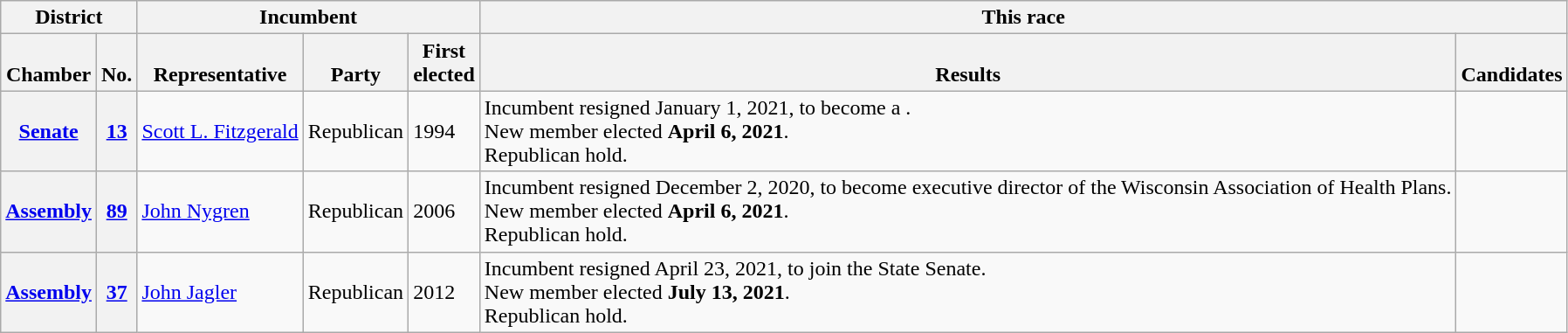<table class="wikitable sortable">
<tr valign=bottom>
<th colspan="2">District</th>
<th colspan="3">Incumbent</th>
<th colspan="2">This race</th>
</tr>
<tr valign=bottom>
<th>Chamber</th>
<th>No.</th>
<th>Representative</th>
<th>Party</th>
<th>First<br>elected</th>
<th>Results</th>
<th>Candidates</th>
</tr>
<tr>
<th><a href='#'>Senate</a></th>
<th><a href='#'>13</a></th>
<td><a href='#'>Scott L. Fitzgerald</a></td>
<td>Republican</td>
<td>1994</td>
<td>Incumbent resigned January 1, 2021, to become a .<br>New member elected <strong>April 6, 2021</strong>.<br>Republican hold.</td>
<td nowrap></td>
</tr>
<tr>
<th><a href='#'>Assembly</a></th>
<th><a href='#'>89</a></th>
<td><a href='#'>John Nygren</a></td>
<td>Republican</td>
<td>2006</td>
<td>Incumbent resigned December 2, 2020, to become executive director of the Wisconsin Association of Health Plans.<br>New member elected <strong>April 6, 2021</strong>.<br>Republican hold.</td>
<td nowrap></td>
</tr>
<tr>
<th><a href='#'>Assembly</a></th>
<th><a href='#'>37</a></th>
<td><a href='#'>John Jagler</a></td>
<td>Republican</td>
<td>2012</td>
<td>Incumbent resigned April 23, 2021, to join the State Senate.<br>New member elected <strong>July 13, 2021</strong>.<br>Republican hold.</td>
<td nowrap></td>
</tr>
</table>
